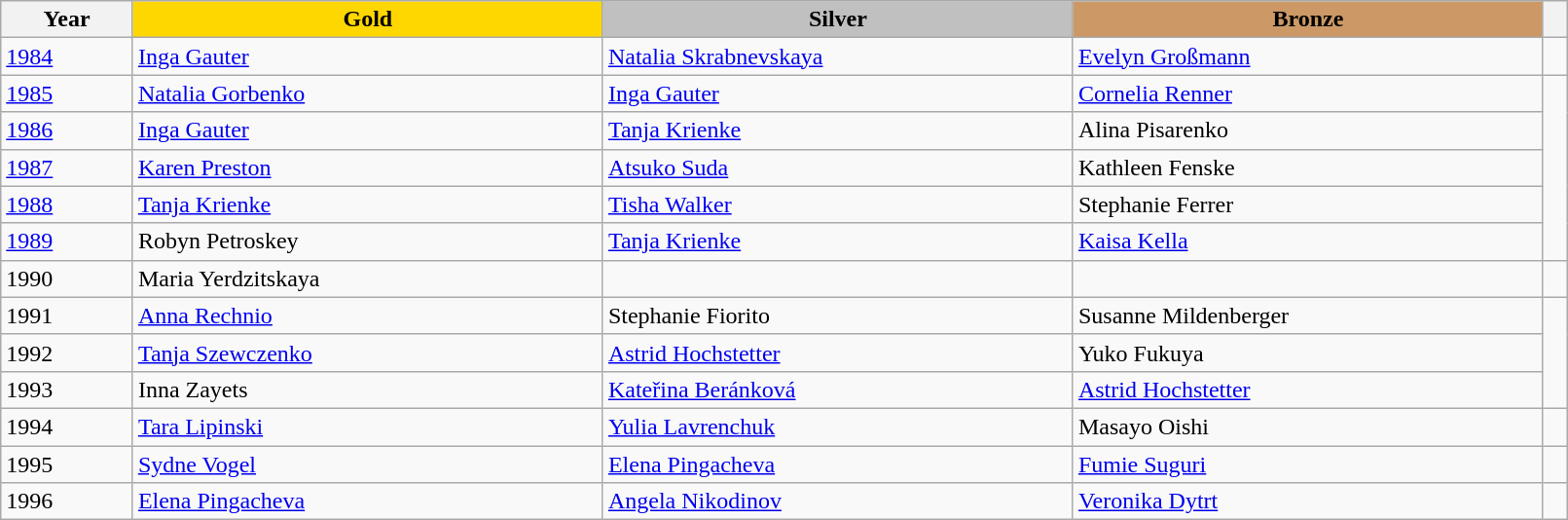<table class="wikitable unsortable" style="text-align:left; width:85%">
<tr>
<th scope="col" style="text-align:center">Year</th>
<td scope="col" style="text-align:center; width:30%; background:gold"><strong>Gold</strong></td>
<td scope="col" style="text-align:center; width:30%; background:silver"><strong>Silver</strong></td>
<td scope="col" style="text-align:center; width:30%; background:#c96"><strong>Bronze</strong></td>
<th scope="col" style="text-align:center"></th>
</tr>
<tr>
<td><a href='#'>1984</a></td>
<td> <a href='#'>Inga Gauter</a></td>
<td> <a href='#'>Natalia Skrabnevskaya</a></td>
<td> <a href='#'>Evelyn Großmann</a></td>
<td></td>
</tr>
<tr>
<td><a href='#'>1985</a></td>
<td> <a href='#'>Natalia Gorbenko</a></td>
<td> <a href='#'>Inga Gauter</a></td>
<td> <a href='#'>Cornelia Renner</a></td>
<td rowspan="5"></td>
</tr>
<tr>
<td><a href='#'>1986</a></td>
<td> <a href='#'>Inga Gauter</a></td>
<td> <a href='#'>Tanja Krienke</a></td>
<td> Alina Pisarenko</td>
</tr>
<tr>
<td><a href='#'>1987</a></td>
<td> <a href='#'>Karen Preston</a></td>
<td> <a href='#'>Atsuko Suda</a></td>
<td> Kathleen Fenske</td>
</tr>
<tr>
<td><a href='#'>1988</a></td>
<td> <a href='#'>Tanja Krienke</a></td>
<td> <a href='#'>Tisha Walker</a></td>
<td> Stephanie Ferrer</td>
</tr>
<tr>
<td><a href='#'>1989</a></td>
<td> Robyn Petroskey</td>
<td> <a href='#'>Tanja Krienke</a></td>
<td> <a href='#'>Kaisa Kella</a></td>
</tr>
<tr>
<td>1990</td>
<td> Maria Yerdzitskaya</td>
<td></td>
<td></td>
<td></td>
</tr>
<tr>
<td>1991</td>
<td> <a href='#'>Anna Rechnio</a></td>
<td> Stephanie Fiorito</td>
<td> Susanne Mildenberger</td>
<td rowspan="3"></td>
</tr>
<tr>
<td>1992</td>
<td> <a href='#'>Tanja Szewczenko</a></td>
<td> <a href='#'>Astrid Hochstetter</a></td>
<td> Yuko Fukuya</td>
</tr>
<tr>
<td>1993</td>
<td> Inna Zayets</td>
<td> <a href='#'>Kateřina Beránková</a></td>
<td> <a href='#'>Astrid Hochstetter</a></td>
</tr>
<tr>
<td>1994</td>
<td> <a href='#'>Tara Lipinski</a></td>
<td> <a href='#'>Yulia Lavrenchuk</a></td>
<td> Masayo Oishi</td>
<td></td>
</tr>
<tr>
<td>1995</td>
<td> <a href='#'>Sydne Vogel</a></td>
<td> <a href='#'>Elena Pingacheva</a></td>
<td> <a href='#'>Fumie Suguri</a></td>
<td></td>
</tr>
<tr>
<td>1996</td>
<td> <a href='#'>Elena Pingacheva</a></td>
<td> <a href='#'>Angela Nikodinov</a></td>
<td> <a href='#'>Veronika Dytrt</a></td>
<td></td>
</tr>
</table>
